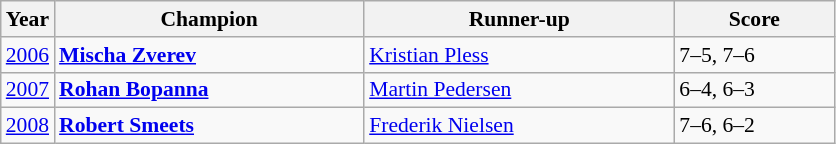<table class="wikitable" style="font-size:90%">
<tr>
<th>Year</th>
<th width="200">Champion</th>
<th width="200">Runner-up</th>
<th width="100">Score</th>
</tr>
<tr>
<td><a href='#'>2006</a></td>
<td> <strong><a href='#'>Mischa Zverev</a></strong></td>
<td> <a href='#'>Kristian Pless</a></td>
<td>7–5, 7–6</td>
</tr>
<tr>
<td><a href='#'>2007</a></td>
<td> <strong><a href='#'>Rohan Bopanna</a></strong></td>
<td> <a href='#'>Martin Pedersen</a></td>
<td>6–4, 6–3</td>
</tr>
<tr>
<td><a href='#'>2008</a></td>
<td> <strong><a href='#'>Robert Smeets</a></strong></td>
<td> <a href='#'>Frederik Nielsen</a></td>
<td>7–6, 6–2</td>
</tr>
</table>
